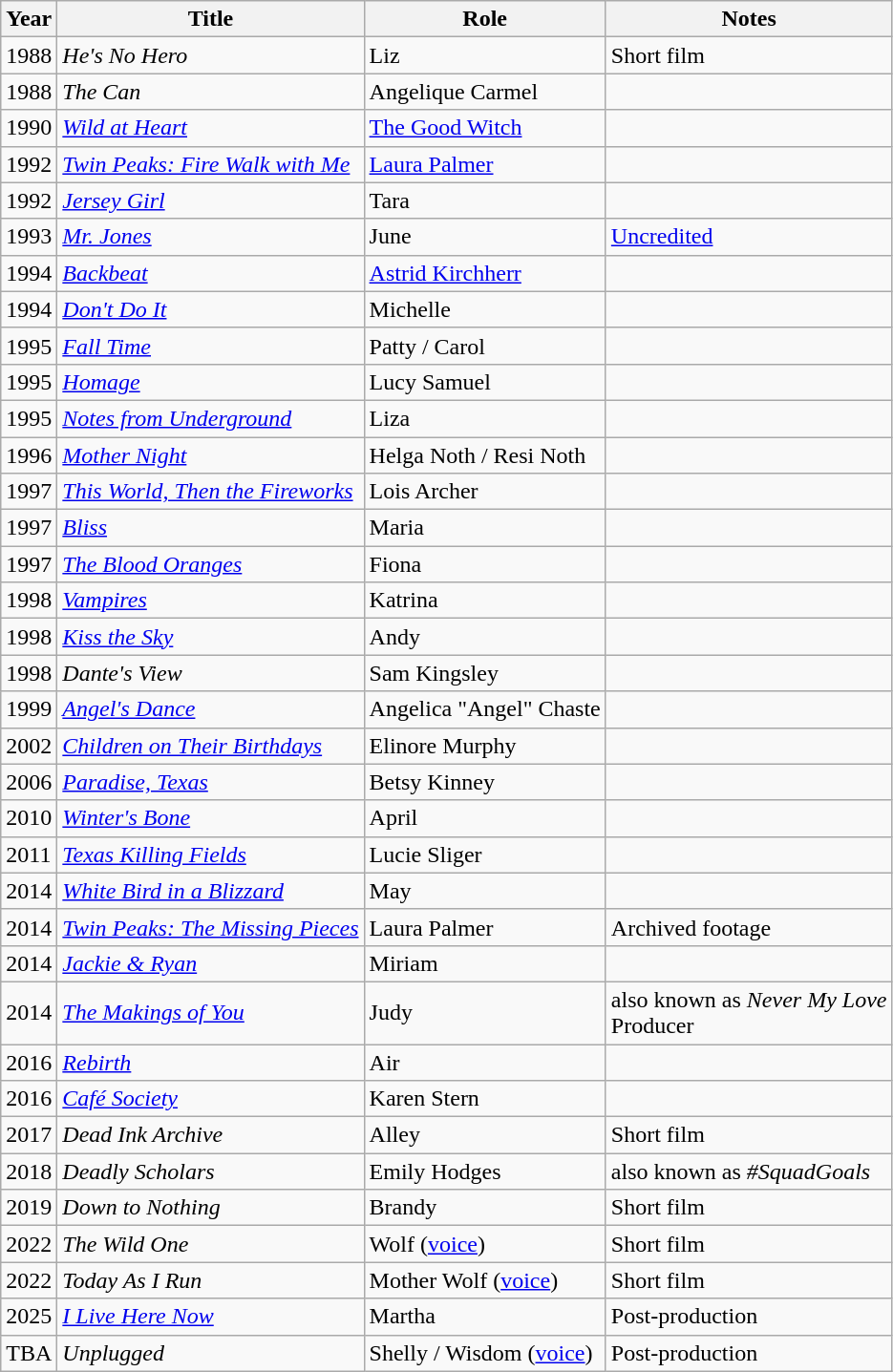<table class="wikitable sortable">
<tr>
<th>Year</th>
<th>Title</th>
<th>Role</th>
<th class="unsortable">Notes</th>
</tr>
<tr>
<td>1988</td>
<td><em>He's No Hero</em></td>
<td>Liz</td>
<td>Short film</td>
</tr>
<tr>
<td>1988</td>
<td><em>The Can</em></td>
<td>Angelique Carmel</td>
<td></td>
</tr>
<tr>
<td>1990</td>
<td><em><a href='#'>Wild at Heart</a></em></td>
<td><a href='#'>The Good Witch</a></td>
<td></td>
</tr>
<tr>
<td>1992</td>
<td><em><a href='#'>Twin Peaks: Fire Walk with Me</a></em></td>
<td><a href='#'>Laura Palmer</a></td>
<td></td>
</tr>
<tr>
<td>1992</td>
<td><em><a href='#'>Jersey Girl</a></em></td>
<td>Tara</td>
<td></td>
</tr>
<tr>
<td>1993</td>
<td><em><a href='#'>Mr. Jones</a></em></td>
<td>June</td>
<td><a href='#'>Uncredited</a></td>
</tr>
<tr>
<td>1994</td>
<td><em><a href='#'>Backbeat</a></em></td>
<td><a href='#'>Astrid Kirchherr</a></td>
<td></td>
</tr>
<tr>
<td>1994</td>
<td><em><a href='#'>Don't Do It</a></em></td>
<td>Michelle</td>
<td></td>
</tr>
<tr>
<td>1995</td>
<td><em><a href='#'>Fall Time</a></em></td>
<td>Patty / Carol</td>
<td></td>
</tr>
<tr>
<td>1995</td>
<td><em><a href='#'>Homage</a></em></td>
<td>Lucy Samuel</td>
<td></td>
</tr>
<tr>
<td>1995</td>
<td><em><a href='#'>Notes from Underground</a></em></td>
<td>Liza</td>
<td></td>
</tr>
<tr>
<td>1996</td>
<td><em><a href='#'>Mother Night</a></em></td>
<td>Helga Noth / Resi Noth</td>
<td></td>
</tr>
<tr>
<td>1997</td>
<td><em><a href='#'>This World, Then the Fireworks</a></em></td>
<td>Lois Archer</td>
<td></td>
</tr>
<tr>
<td>1997</td>
<td><em><a href='#'>Bliss</a></em></td>
<td>Maria</td>
<td></td>
</tr>
<tr>
<td>1997</td>
<td><em><a href='#'>The Blood Oranges</a></em></td>
<td>Fiona</td>
<td></td>
</tr>
<tr>
<td>1998</td>
<td><em><a href='#'>Vampires</a></em></td>
<td>Katrina</td>
<td></td>
</tr>
<tr>
<td>1998</td>
<td><em><a href='#'>Kiss the Sky</a></em></td>
<td>Andy</td>
<td></td>
</tr>
<tr>
<td>1998</td>
<td><em>Dante's View</em></td>
<td>Sam Kingsley</td>
<td></td>
</tr>
<tr>
<td>1999</td>
<td><em><a href='#'>Angel's Dance</a></em></td>
<td>Angelica "Angel" Chaste</td>
<td></td>
</tr>
<tr>
<td>2002</td>
<td><em><a href='#'>Children on Their Birthdays</a></em></td>
<td>Elinore Murphy</td>
<td></td>
</tr>
<tr>
<td>2006</td>
<td><em><a href='#'>Paradise, Texas</a></em></td>
<td>Betsy Kinney</td>
<td></td>
</tr>
<tr>
<td>2010</td>
<td><em><a href='#'>Winter's Bone</a></em></td>
<td>April</td>
<td></td>
</tr>
<tr>
<td>2011</td>
<td><em><a href='#'>Texas Killing Fields</a></em></td>
<td>Lucie Sliger</td>
<td></td>
</tr>
<tr>
<td>2014</td>
<td><em><a href='#'>White Bird in a Blizzard</a></em></td>
<td>May</td>
<td></td>
</tr>
<tr>
<td>2014</td>
<td><em><a href='#'>Twin Peaks: The Missing Pieces</a></em></td>
<td>Laura Palmer</td>
<td>Archived footage</td>
</tr>
<tr>
<td>2014</td>
<td><em><a href='#'>Jackie & Ryan</a></em></td>
<td>Miriam</td>
<td></td>
</tr>
<tr>
<td>2014</td>
<td><em><a href='#'>The Makings of You</a></em></td>
<td>Judy</td>
<td>also known as <em>Never My Love</em><br>Producer</td>
</tr>
<tr>
<td>2016</td>
<td><em><a href='#'>Rebirth</a></em></td>
<td>Air</td>
<td></td>
</tr>
<tr>
<td>2016</td>
<td><em><a href='#'>Café Society</a></em></td>
<td>Karen Stern</td>
<td></td>
</tr>
<tr>
<td>2017</td>
<td><em>Dead Ink Archive</em></td>
<td>Alley</td>
<td>Short film</td>
</tr>
<tr>
<td>2018</td>
<td><em>Deadly Scholars</em></td>
<td>Emily Hodges</td>
<td>also known as <em>#SquadGoals</em></td>
</tr>
<tr>
<td>2019</td>
<td><em>Down to Nothing</em></td>
<td>Brandy</td>
<td>Short film</td>
</tr>
<tr>
<td>2022</td>
<td><em>The Wild One</em></td>
<td>Wolf (<a href='#'>voice</a>)</td>
<td>Short film</td>
</tr>
<tr>
<td>2022</td>
<td><em>Today As I Run</em></td>
<td>Mother Wolf (<a href='#'>voice</a>)</td>
<td>Short film</td>
</tr>
<tr>
<td>2025</td>
<td><em><a href='#'>I Live Here Now</a></em></td>
<td>Martha</td>
<td>Post-production</td>
</tr>
<tr>
<td>TBA</td>
<td><em>Unplugged</em></td>
<td>Shelly / Wisdom (<a href='#'>voice</a>)</td>
<td>Post-production</td>
</tr>
</table>
